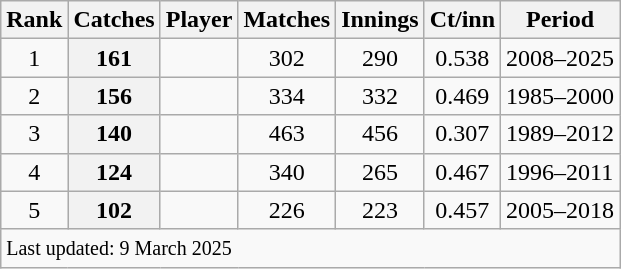<table class="wikitable sortable">
<tr>
<th scope=col>Rank</th>
<th scope=col>Catches</th>
<th scope=col>Player</th>
<th scope=col>Matches</th>
<th scope=col>Innings</th>
<th scope=col>Ct/inn</th>
<th scope=col>Period</th>
</tr>
<tr>
<td align=center>1</td>
<th scope=row style=text-align:center;>161</th>
<td></td>
<td align=center>302</td>
<td align=center>290</td>
<td align=center>0.538</td>
<td>2008–2025</td>
</tr>
<tr>
<td align=center>2</td>
<th scope=row style=text-align:center;>156</th>
<td></td>
<td align=center>334</td>
<td align=center>332</td>
<td align=center>0.469</td>
<td>1985–2000</td>
</tr>
<tr>
<td align=center>3</td>
<th scope=row style=text-align:center;">140</th>
<td></td>
<td align=center>463</td>
<td align=center>456</td>
<td align=center>0.307</td>
<td>1989–2012</td>
</tr>
<tr>
<td align=center>4</td>
<th scope=row style=text-align:center;>124</th>
<td></td>
<td align=center>340</td>
<td align=center>265</td>
<td align=center>0.467</td>
<td>1996–2011</td>
</tr>
<tr>
<td align=center>5</td>
<th scope=row style=text-align:center;>102</th>
<td></td>
<td align=center>226</td>
<td align=center>223</td>
<td align=center>0.457</td>
<td>2005–2018</td>
</tr>
<tr class="sortbottom">
<td colspan="7"><small>Last updated: 9 March 2025</small></td>
</tr>
</table>
